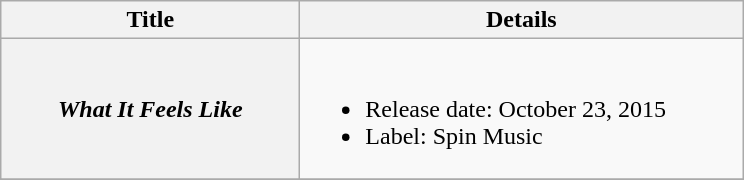<table class="wikitable plainrowheaders">
<tr>
<th style="width:12em;">Title</th>
<th style="width:18em;">Details</th>
</tr>
<tr>
<th scope="row"><em>What It Feels Like</em></th>
<td><br><ul><li>Release date: October 23, 2015</li><li>Label: Spin Music</li></ul></td>
</tr>
<tr>
</tr>
</table>
